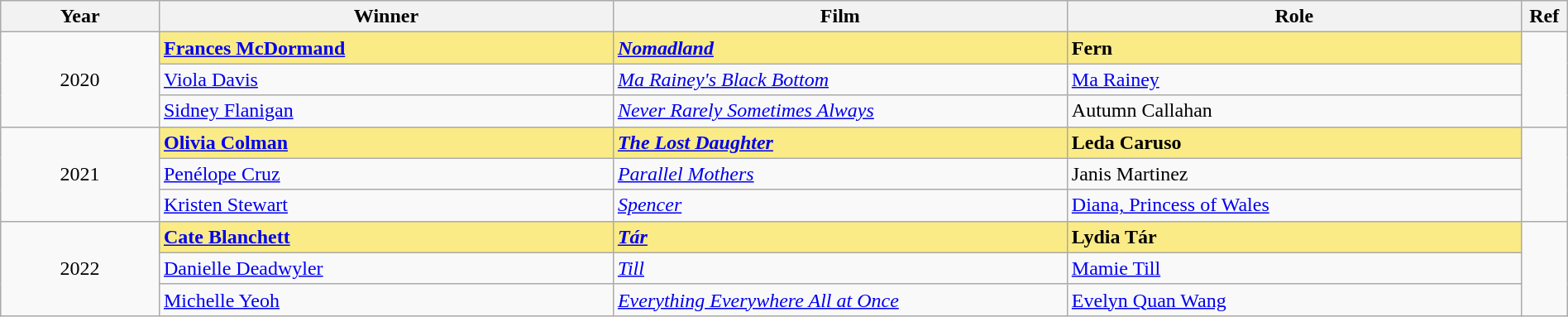<table class="wikitable" width="100%" cellpadding="5">
<tr>
<th width="100"><strong>Year</strong></th>
<th width="300"><strong>Winner</strong></th>
<th width="300"><strong>Film</strong></th>
<th width="300"><strong>Role</strong></th>
<th width="15"><strong>Ref</strong></th>
</tr>
<tr>
<td rowspan="3" style="text-align:center;">2020</td>
<td style="background:#FAEB86;"><strong><a href='#'>Frances McDormand</a></strong></td>
<td style="background:#FAEB86;"><strong><em><a href='#'>Nomadland</a></em></strong></td>
<td style="background:#FAEB86;"><strong>Fern</strong></td>
<td rowspan=3></td>
</tr>
<tr>
<td><a href='#'>Viola Davis</a></td>
<td><em><a href='#'>Ma Rainey's Black Bottom</a></em></td>
<td><a href='#'>Ma Rainey</a></td>
</tr>
<tr>
<td><a href='#'>Sidney Flanigan</a></td>
<td><em><a href='#'>Never Rarely Sometimes Always</a></em></td>
<td>Autumn Callahan</td>
</tr>
<tr>
<td rowspan="3" style="text-align:center;">2021</td>
<td style="background:#FAEB86;"><strong><a href='#'>Olivia Colman</a></strong></td>
<td style="background:#FAEB86;"><strong><em><a href='#'>The Lost Daughter</a></em></strong></td>
<td style="background:#FAEB86;"><strong>Leda Caruso</strong></td>
<td rowspan=3></td>
</tr>
<tr>
<td><a href='#'>Penélope Cruz</a></td>
<td><em><a href='#'>Parallel Mothers</a></em></td>
<td>Janis Martinez</td>
</tr>
<tr>
<td><a href='#'>Kristen Stewart</a></td>
<td><em><a href='#'>Spencer</a></em></td>
<td><a href='#'>Diana, Princess of Wales</a></td>
</tr>
<tr>
<td rowspan="3" style="text-align:center;">2022</td>
<td style="background:#FAEB86;"><strong><a href='#'>Cate Blanchett</a></strong></td>
<td style="background:#FAEB86;"><strong><em><a href='#'>Tár</a></em></strong></td>
<td style="background:#FAEB86;"><strong>Lydia Tár</strong></td>
<td rowspan=3></td>
</tr>
<tr>
<td><a href='#'>Danielle Deadwyler</a></td>
<td><em><a href='#'>Till</a></em></td>
<td><a href='#'>Mamie Till</a></td>
</tr>
<tr>
<td><a href='#'>Michelle Yeoh</a></td>
<td><em><a href='#'>Everything Everywhere All at Once</a></em></td>
<td><a href='#'>Evelyn Quan Wang</a></td>
</tr>
</table>
